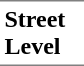<table border=0 cellspacing=0 cellpadding=3>
<tr>
<td style="border-bottom:solid 1px gray;border-top:solid 1px gray;" width=50 valign=top><strong>Street Level</strong></td>
</tr>
</table>
